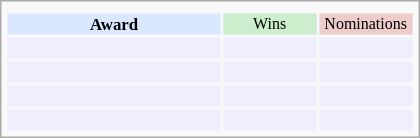<table class="infobox" style="width: 25em; text-align: left; font-size: 70%; vertical-align: middle;">
<tr>
<td colspan="3" style="text-align:center;"></td>
</tr>
<tr bgcolor=#D9E8FF style="text-align:center;">
<th style="vertical-align: middle;">Award</th>
<td style="background:#cceecc; font-size:8pt;" width="60px">Wins</td>
<td style="background:#eecccc; font-size:8pt;" width="60px">Nominations</td>
</tr>
<tr bgcolor=#eeeeff>
<td align="center"><br></td>
<td></td>
<td></td>
</tr>
<tr bgcolor=#eeeeff>
<td align="center"><br></td>
<td></td>
<td></td>
</tr>
<tr bgcolor=#eeeeff>
<td align="center"><br></td>
<td></td>
<td></td>
</tr>
<tr bgcolor=#eeeeff>
<td align="center"><br></td>
<td></td>
<td></td>
</tr>
</table>
